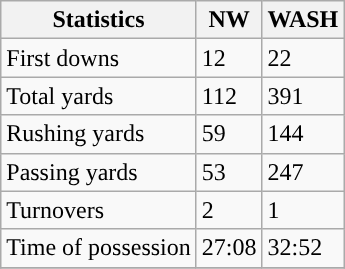<table class="wikitable" style="float: left;">
<tr>
<th>Statistics</th>
<th>NW</th>
<th>WASH</th>
</tr>
<tr>
<td>First downs</td>
<td>12</td>
<td>22</td>
</tr>
<tr>
<td>Total yards</td>
<td>112</td>
<td>391</td>
</tr>
<tr>
<td>Rushing yards</td>
<td>59</td>
<td>144</td>
</tr>
<tr>
<td>Passing yards</td>
<td>53</td>
<td>247</td>
</tr>
<tr>
<td>Turnovers</td>
<td>2</td>
<td>1</td>
</tr>
<tr>
<td>Time of possession</td>
<td>27:08</td>
<td>32:52</td>
</tr>
<tr>
</tr>
</table>
